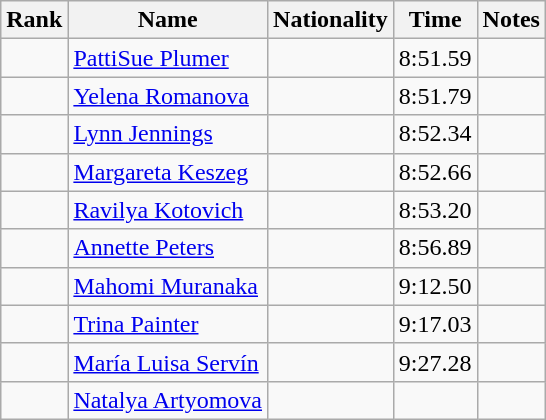<table class="wikitable sortable" style="text-align:center">
<tr>
<th>Rank</th>
<th>Name</th>
<th>Nationality</th>
<th>Time</th>
<th>Notes</th>
</tr>
<tr>
<td></td>
<td align=left><a href='#'>PattiSue Plumer</a></td>
<td align=left></td>
<td>8:51.59</td>
<td></td>
</tr>
<tr>
<td></td>
<td align=left><a href='#'>Yelena Romanova</a></td>
<td align=left></td>
<td>8:51.79</td>
<td></td>
</tr>
<tr>
<td></td>
<td align=left><a href='#'>Lynn Jennings</a></td>
<td align=left></td>
<td>8:52.34</td>
<td></td>
</tr>
<tr>
<td></td>
<td align=left><a href='#'>Margareta Keszeg</a></td>
<td align=left></td>
<td>8:52.66</td>
<td></td>
</tr>
<tr>
<td></td>
<td align=left><a href='#'>Ravilya Kotovich</a></td>
<td align=left></td>
<td>8:53.20</td>
<td></td>
</tr>
<tr>
<td></td>
<td align=left><a href='#'>Annette Peters</a></td>
<td align=left></td>
<td>8:56.89</td>
<td></td>
</tr>
<tr>
<td></td>
<td align=left><a href='#'>Mahomi Muranaka</a></td>
<td align=left></td>
<td>9:12.50</td>
<td></td>
</tr>
<tr>
<td></td>
<td align=left><a href='#'>Trina Painter</a></td>
<td align=left></td>
<td>9:17.03</td>
<td></td>
</tr>
<tr>
<td></td>
<td align=left><a href='#'>María Luisa Servín</a></td>
<td align=left></td>
<td>9:27.28</td>
<td></td>
</tr>
<tr>
<td></td>
<td align=left><a href='#'>Natalya Artyomova</a></td>
<td align=left></td>
<td></td>
<td></td>
</tr>
</table>
